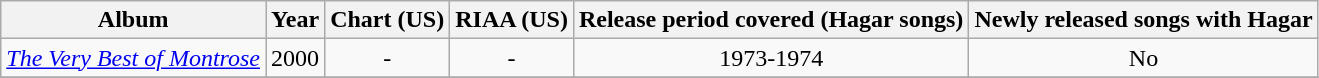<table class="wikitable" style="text-align:center;">
<tr>
<th>Album</th>
<th>Year</th>
<th>Chart (US)</th>
<th>RIAA (US)</th>
<th>Release period covered (Hagar songs)</th>
<th>Newly released songs with Hagar</th>
</tr>
<tr>
<td align=left><em><a href='#'>The Very Best of Montrose</a></em></td>
<td>2000</td>
<td>-</td>
<td>-</td>
<td>1973-1974</td>
<td>No</td>
</tr>
<tr>
</tr>
</table>
